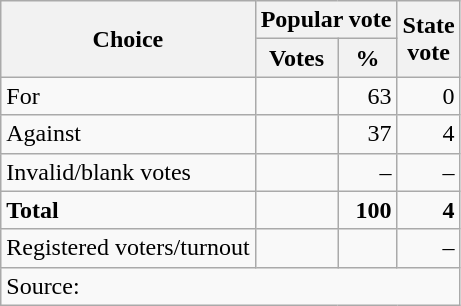<table class=wikitable style=text-align:right>
<tr>
<th rowspan=2>Choice</th>
<th colspan=2>Popular vote</th>
<th rowspan=2>State<br>vote</th>
</tr>
<tr>
<th>Votes</th>
<th>%</th>
</tr>
<tr>
<td align=left>For</td>
<td></td>
<td>63</td>
<td>0</td>
</tr>
<tr>
<td align=left>Against</td>
<td></td>
<td>37</td>
<td>4</td>
</tr>
<tr>
<td align=left>Invalid/blank votes</td>
<td></td>
<td>–</td>
<td>–</td>
</tr>
<tr>
<td align=left><strong>Total</strong></td>
<td></td>
<td><strong>100</strong></td>
<td><strong>4</strong></td>
</tr>
<tr>
<td align=left>Registered voters/turnout</td>
<td></td>
<td></td>
<td>–</td>
</tr>
<tr>
<td colspan=4 align=left>Source: </td>
</tr>
</table>
